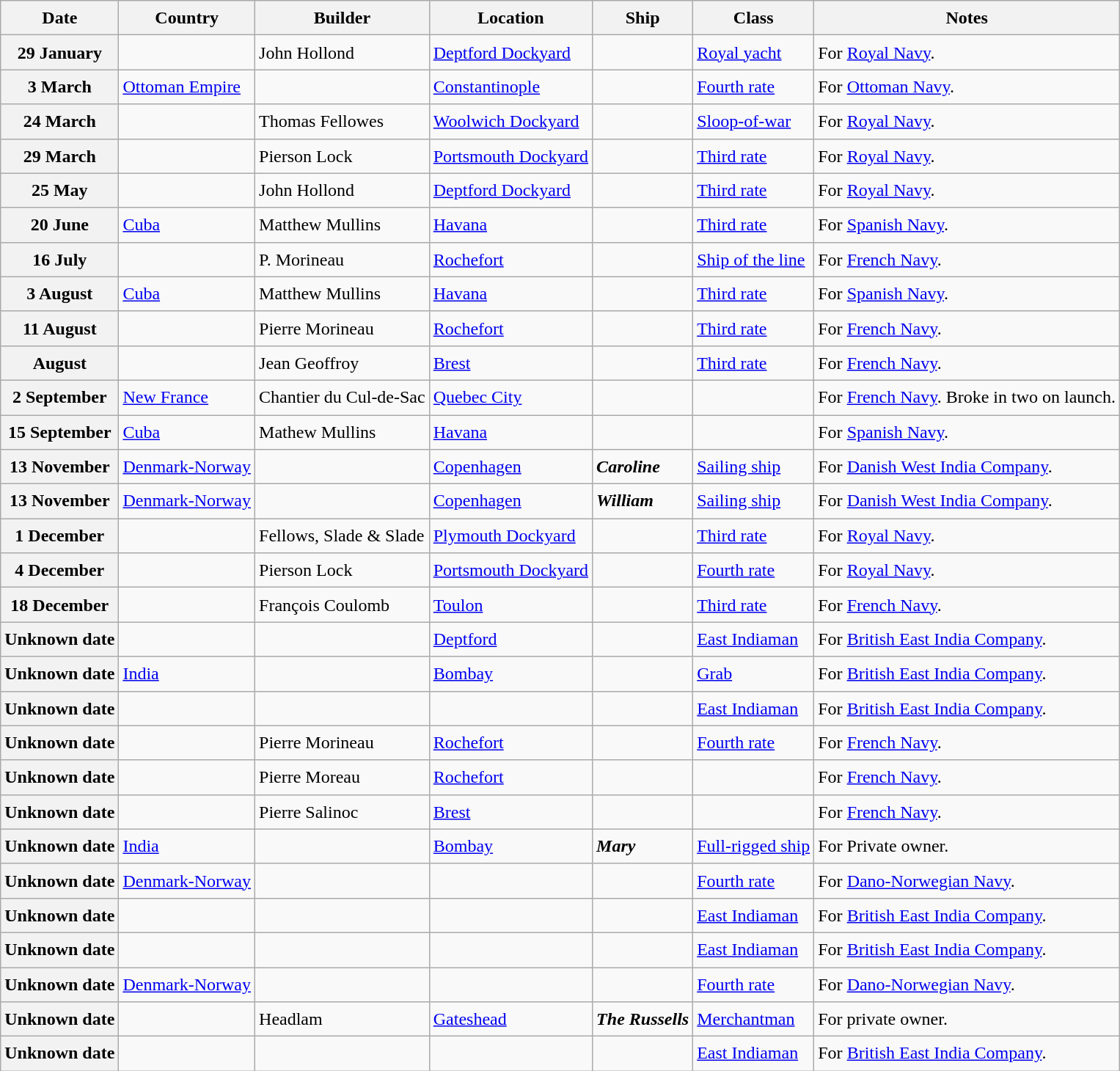<table class="wikitable sortable" style="font-size:1.00em; line-height:1.5em;">
<tr>
<th>Date</th>
<th>Country</th>
<th>Builder</th>
<th>Location</th>
<th>Ship</th>
<th>Class</th>
<th>Notes</th>
</tr>
<tr ---->
<th>29 January</th>
<td></td>
<td>John Hollond</td>
<td><a href='#'>Deptford Dockyard</a></td>
<td><strong></strong></td>
<td><a href='#'>Royal yacht</a></td>
<td>For <a href='#'>Royal Navy</a>.</td>
</tr>
<tr ---->
<th>3 March</th>
<td> <a href='#'>Ottoman Empire</a></td>
<td></td>
<td><a href='#'>Constantinople</a></td>
<td><strong></strong></td>
<td><a href='#'>Fourth rate</a></td>
<td>For <a href='#'>Ottoman Navy</a>.</td>
</tr>
<tr ---->
<th>24 March</th>
<td></td>
<td>Thomas Fellowes</td>
<td><a href='#'>Woolwich Dockyard</a></td>
<td><strong></strong></td>
<td><a href='#'>Sloop-of-war</a></td>
<td>For <a href='#'>Royal Navy</a>.</td>
</tr>
<tr ---->
<th>29 March</th>
<td></td>
<td>Pierson Lock</td>
<td><a href='#'>Portsmouth Dockyard</a></td>
<td><strong></strong></td>
<td><a href='#'>Third rate</a></td>
<td>For <a href='#'>Royal Navy</a>.</td>
</tr>
<tr ---->
<th>25 May</th>
<td></td>
<td>John Hollond</td>
<td><a href='#'>Deptford Dockyard</a></td>
<td><strong></strong></td>
<td><a href='#'>Third rate</a></td>
<td>For <a href='#'>Royal Navy</a>.</td>
</tr>
<tr ---->
<th>20 June</th>
<td> <a href='#'>Cuba</a></td>
<td>Matthew Mullins</td>
<td><a href='#'>Havana</a></td>
<td><strong></strong></td>
<td><a href='#'>Third rate</a></td>
<td>For <a href='#'>Spanish Navy</a>.</td>
</tr>
<tr ---->
<th>16 July</th>
<td></td>
<td>P. Morineau</td>
<td><a href='#'>Rochefort</a></td>
<td><strong></strong></td>
<td><a href='#'>Ship of the line</a></td>
<td>For <a href='#'>French Navy</a>.</td>
</tr>
<tr ---->
<th>3 August</th>
<td> <a href='#'>Cuba</a></td>
<td>Matthew Mullins</td>
<td><a href='#'>Havana</a></td>
<td><strong></strong></td>
<td><a href='#'>Third rate</a></td>
<td>For <a href='#'>Spanish Navy</a>.</td>
</tr>
<tr ---->
<th>11 August</th>
<td></td>
<td>Pierre Morineau</td>
<td><a href='#'>Rochefort</a></td>
<td><strong></strong></td>
<td><a href='#'>Third rate</a></td>
<td>For <a href='#'>French Navy</a>.</td>
</tr>
<tr ---->
<th>August</th>
<td></td>
<td>Jean Geoffroy</td>
<td><a href='#'>Brest</a></td>
<td><strong></strong></td>
<td><a href='#'>Third rate</a></td>
<td>For <a href='#'>French Navy</a>.</td>
</tr>
<tr ---->
<th>2 September</th>
<td> <a href='#'>New France</a></td>
<td>Chantier du Cul-de-Sac</td>
<td><a href='#'>Quebec City</a></td>
<td><strong></strong></td>
<td></td>
<td>For <a href='#'>French Navy</a>. Broke in two on launch.</td>
</tr>
<tr ---->
<th>15 September</th>
<td> <a href='#'>Cuba</a></td>
<td>Mathew Mullins</td>
<td><a href='#'>Havana</a></td>
<td><strong></strong></td>
<td></td>
<td>For <a href='#'>Spanish Navy</a>.</td>
</tr>
<tr ---->
<th>13 November</th>
<td> <a href='#'>Denmark-Norway</a></td>
<td></td>
<td><a href='#'>Copenhagen</a></td>
<td><strong><em>Caroline</em></strong></td>
<td><a href='#'>Sailing ship</a></td>
<td>For <a href='#'>Danish West India Company</a>.</td>
</tr>
<tr ---->
<th>13 November</th>
<td> <a href='#'>Denmark-Norway</a></td>
<td></td>
<td><a href='#'>Copenhagen</a></td>
<td><strong><em>William</em></strong></td>
<td><a href='#'>Sailing ship</a></td>
<td>For <a href='#'>Danish West India Company</a>.</td>
</tr>
<tr ---->
<th>1 December</th>
<td></td>
<td>Fellows, Slade & Slade</td>
<td><a href='#'>Plymouth Dockyard</a></td>
<td><strong></strong></td>
<td><a href='#'>Third rate</a></td>
<td>For <a href='#'>Royal Navy</a>.</td>
</tr>
<tr ---->
<th>4 December</th>
<td></td>
<td>Pierson Lock</td>
<td><a href='#'>Portsmouth Dockyard</a></td>
<td><strong></strong></td>
<td><a href='#'>Fourth rate</a></td>
<td>For <a href='#'>Royal Navy</a>.</td>
</tr>
<tr ---->
<th>18 December</th>
<td></td>
<td>François Coulomb</td>
<td><a href='#'>Toulon</a></td>
<td><strong></strong></td>
<td><a href='#'>Third rate</a></td>
<td>For <a href='#'>French Navy</a>.</td>
</tr>
<tr ---->
<th>Unknown date</th>
<td></td>
<td></td>
<td><a href='#'>Deptford</a></td>
<td><strong></strong></td>
<td><a href='#'>East Indiaman</a></td>
<td>For <a href='#'>British East India Company</a>.</td>
</tr>
<tr ---->
<th>Unknown date</th>
<td> <a href='#'>India</a></td>
<td></td>
<td><a href='#'>Bombay</a></td>
<td><strong></strong></td>
<td><a href='#'>Grab</a></td>
<td>For <a href='#'>British East India Company</a>.</td>
</tr>
<tr ---->
<th>Unknown date</th>
<td></td>
<td></td>
<td></td>
<td><strong></strong></td>
<td><a href='#'>East Indiaman</a></td>
<td>For <a href='#'>British East India Company</a>.</td>
</tr>
<tr ---->
<th>Unknown date</th>
<td></td>
<td>Pierre Morineau</td>
<td><a href='#'>Rochefort</a></td>
<td><strong></strong></td>
<td><a href='#'>Fourth rate</a></td>
<td>For <a href='#'>French Navy</a>.</td>
</tr>
<tr ---->
<th>Unknown date</th>
<td></td>
<td>Pierre Moreau</td>
<td><a href='#'>Rochefort</a></td>
<td><strong></strong></td>
<td></td>
<td>For <a href='#'>French Navy</a>.</td>
</tr>
<tr ---->
<th>Unknown date</th>
<td></td>
<td>Pierre Salinoc</td>
<td><a href='#'>Brest</a></td>
<td><strong></strong></td>
<td></td>
<td>For <a href='#'>French Navy</a>.</td>
</tr>
<tr ---->
<th>Unknown date</th>
<td> <a href='#'>India</a></td>
<td></td>
<td><a href='#'>Bombay</a></td>
<td><strong><em>Mary</em></strong></td>
<td><a href='#'>Full-rigged ship</a></td>
<td>For Private owner.</td>
</tr>
<tr ---->
<th>Unknown date</th>
<td> <a href='#'>Denmark-Norway</a></td>
<td></td>
<td></td>
<td><strong></strong></td>
<td><a href='#'>Fourth rate</a></td>
<td>For <a href='#'>Dano-Norwegian Navy</a>.</td>
</tr>
<tr ---->
<th>Unknown date</th>
<td></td>
<td></td>
<td></td>
<td><strong></strong></td>
<td><a href='#'>East Indiaman</a></td>
<td>For <a href='#'>British East India Company</a>.</td>
</tr>
<tr ---->
<th>Unknown date</th>
<td></td>
<td></td>
<td></td>
<td><strong></strong></td>
<td><a href='#'>East Indiaman</a></td>
<td>For <a href='#'>British East India Company</a>.</td>
</tr>
<tr ---->
<th>Unknown date</th>
<td>  <a href='#'>Denmark-Norway</a></td>
<td></td>
<td></td>
<td><strong></strong></td>
<td><a href='#'>Fourth rate</a></td>
<td>For <a href='#'>Dano-Norwegian Navy</a>.</td>
</tr>
<tr ---->
<th>Unknown date</th>
<td></td>
<td>Headlam</td>
<td><a href='#'>Gateshead</a></td>
<td><strong><em>The Russells</em></strong></td>
<td><a href='#'>Merchantman</a></td>
<td>For private owner.</td>
</tr>
<tr ---->
<th>Unknown date</th>
<td></td>
<td></td>
<td></td>
<td><strong></strong></td>
<td><a href='#'>East Indiaman</a></td>
<td>For <a href='#'>British East India Company</a>.</td>
</tr>
</table>
